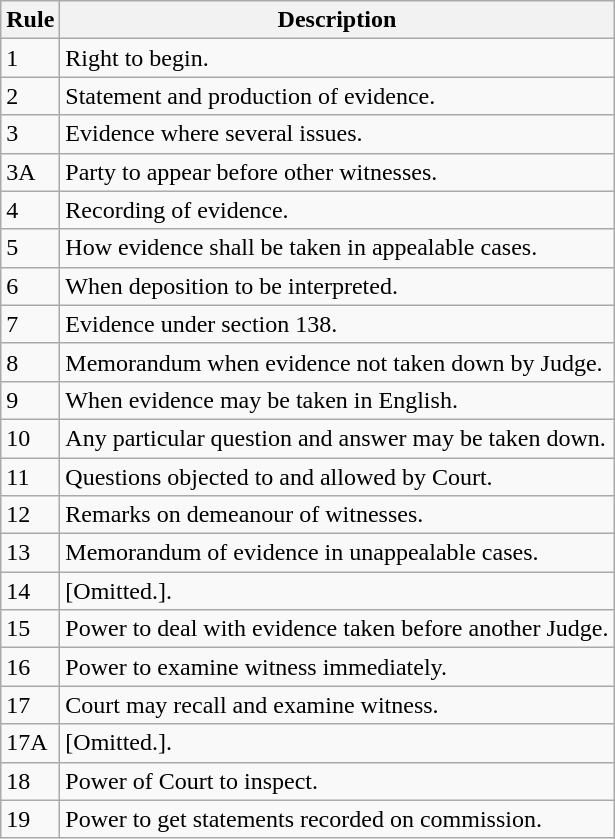<table class="wikitable">
<tr>
<th>Rule</th>
<th>Description</th>
</tr>
<tr>
<td>1</td>
<td>Right to begin.</td>
</tr>
<tr>
<td>2</td>
<td>Statement and production of evidence.</td>
</tr>
<tr>
<td>3</td>
<td>Evidence where several issues.</td>
</tr>
<tr>
<td>3A</td>
<td>Party to appear before other witnesses.</td>
</tr>
<tr>
<td>4</td>
<td>Recording of evidence.</td>
</tr>
<tr>
<td>5</td>
<td>How evidence shall be taken in appealable cases.</td>
</tr>
<tr>
<td>6</td>
<td>When deposition to be interpreted.</td>
</tr>
<tr>
<td>7</td>
<td>Evidence under section 138.</td>
</tr>
<tr>
<td>8</td>
<td>Memorandum when evidence not taken down by Judge.</td>
</tr>
<tr>
<td>9</td>
<td>When evidence may be taken in English.</td>
</tr>
<tr>
<td>10</td>
<td>Any particular question and answer may be taken down.</td>
</tr>
<tr>
<td>11</td>
<td>Questions objected to and allowed by Court.</td>
</tr>
<tr>
<td>12</td>
<td>Remarks on demeanour of witnesses.</td>
</tr>
<tr>
<td>13</td>
<td>Memorandum of evidence in unappealable cases.</td>
</tr>
<tr>
<td>14</td>
<td>[Omitted.].</td>
</tr>
<tr>
<td>15</td>
<td>Power to deal with evidence taken before another Judge.</td>
</tr>
<tr>
<td>16</td>
<td>Power to examine witness immediately.</td>
</tr>
<tr>
<td>17</td>
<td>Court may recall and examine witness.</td>
</tr>
<tr>
<td>17A</td>
<td>[Omitted.].</td>
</tr>
<tr>
<td>18</td>
<td>Power of Court to inspect.</td>
</tr>
<tr>
<td>19</td>
<td>Power to get statements recorded on commission.</td>
</tr>
</table>
